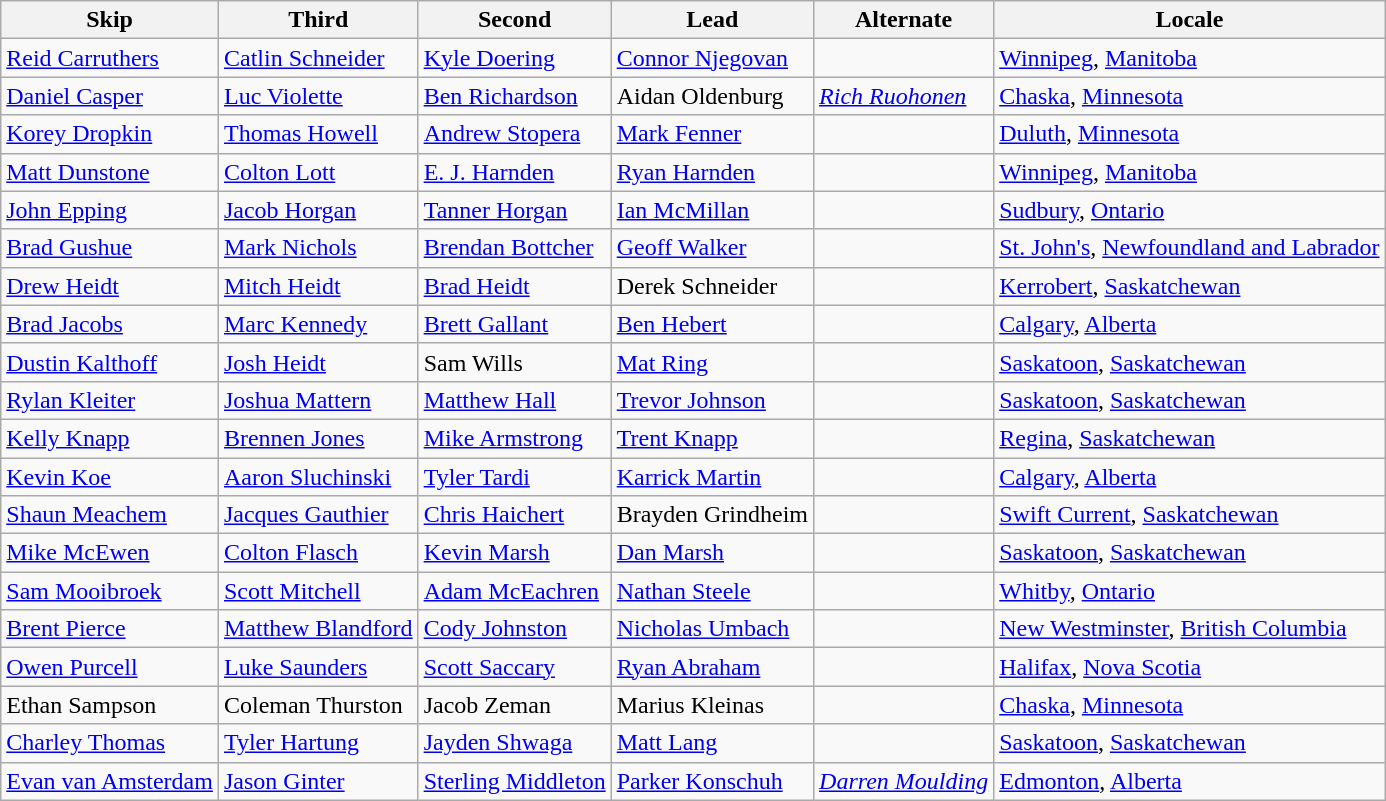<table class=wikitable>
<tr>
<th scope="col">Skip</th>
<th scope="col">Third</th>
<th scope="col">Second</th>
<th scope="col">Lead</th>
<th scope="col">Alternate</th>
<th scope="col">Locale</th>
</tr>
<tr>
<td><a href='#'>Reid Carruthers</a></td>
<td><a href='#'>Catlin Schneider</a></td>
<td><a href='#'>Kyle Doering</a></td>
<td><a href='#'>Connor Njegovan</a></td>
<td></td>
<td> <a href='#'>Winnipeg</a>, <a href='#'>Manitoba</a></td>
</tr>
<tr>
<td><a href='#'>Daniel Casper</a></td>
<td><a href='#'>Luc Violette</a></td>
<td><a href='#'>Ben Richardson</a></td>
<td>Aidan Oldenburg</td>
<td><em><a href='#'>Rich Ruohonen</a></em></td>
<td> <a href='#'>Chaska</a>, <a href='#'>Minnesota</a></td>
</tr>
<tr>
<td><a href='#'>Korey Dropkin</a></td>
<td><a href='#'>Thomas Howell</a></td>
<td><a href='#'>Andrew Stopera</a></td>
<td><a href='#'>Mark Fenner</a></td>
<td></td>
<td> <a href='#'>Duluth</a>, <a href='#'>Minnesota</a></td>
</tr>
<tr>
<td><a href='#'>Matt Dunstone</a></td>
<td><a href='#'>Colton Lott</a></td>
<td><a href='#'>E. J. Harnden</a></td>
<td><a href='#'>Ryan Harnden</a></td>
<td></td>
<td> <a href='#'>Winnipeg</a>, <a href='#'>Manitoba</a></td>
</tr>
<tr>
<td><a href='#'>John Epping</a></td>
<td><a href='#'>Jacob Horgan</a></td>
<td><a href='#'>Tanner Horgan</a></td>
<td><a href='#'>Ian McMillan</a></td>
<td></td>
<td> <a href='#'>Sudbury</a>, <a href='#'>Ontario</a></td>
</tr>
<tr>
<td><a href='#'>Brad Gushue</a></td>
<td><a href='#'>Mark Nichols</a></td>
<td><a href='#'>Brendan Bottcher</a></td>
<td><a href='#'>Geoff Walker</a></td>
<td></td>
<td> <a href='#'>St. John's</a>, <a href='#'>Newfoundland and Labrador</a></td>
</tr>
<tr>
<td><a href='#'>Drew Heidt</a></td>
<td><a href='#'>Mitch Heidt</a></td>
<td><a href='#'>Brad Heidt</a></td>
<td>Derek Schneider</td>
<td></td>
<td> <a href='#'>Kerrobert</a>, <a href='#'>Saskatchewan</a></td>
</tr>
<tr>
<td><a href='#'>Brad Jacobs</a></td>
<td><a href='#'>Marc Kennedy</a></td>
<td><a href='#'>Brett Gallant</a></td>
<td><a href='#'>Ben Hebert</a></td>
<td></td>
<td> <a href='#'>Calgary</a>, <a href='#'>Alberta</a></td>
</tr>
<tr>
<td><a href='#'>Dustin Kalthoff</a></td>
<td><a href='#'>Josh Heidt</a></td>
<td>Sam Wills</td>
<td><a href='#'>Mat Ring</a></td>
<td></td>
<td> <a href='#'>Saskatoon</a>, <a href='#'>Saskatchewan</a></td>
</tr>
<tr>
<td><a href='#'>Rylan Kleiter</a></td>
<td><a href='#'>Joshua Mattern</a></td>
<td><a href='#'>Matthew Hall</a></td>
<td><a href='#'>Trevor Johnson</a></td>
<td></td>
<td> <a href='#'>Saskatoon</a>, <a href='#'>Saskatchewan</a></td>
</tr>
<tr>
<td><a href='#'>Kelly Knapp</a></td>
<td><a href='#'>Brennen Jones</a></td>
<td><a href='#'>Mike Armstrong</a></td>
<td><a href='#'>Trent Knapp</a></td>
<td></td>
<td> <a href='#'>Regina</a>, <a href='#'>Saskatchewan</a></td>
</tr>
<tr>
<td><a href='#'>Kevin Koe</a></td>
<td><a href='#'>Aaron Sluchinski</a></td>
<td><a href='#'>Tyler Tardi</a></td>
<td><a href='#'>Karrick Martin</a></td>
<td></td>
<td> <a href='#'>Calgary</a>, <a href='#'>Alberta</a></td>
</tr>
<tr>
<td><a href='#'>Shaun Meachem</a></td>
<td><a href='#'>Jacques Gauthier</a></td>
<td><a href='#'>Chris Haichert</a></td>
<td>Brayden Grindheim</td>
<td></td>
<td> <a href='#'>Swift Current</a>, <a href='#'>Saskatchewan</a></td>
</tr>
<tr>
<td><a href='#'>Mike McEwen</a></td>
<td><a href='#'>Colton Flasch</a></td>
<td><a href='#'>Kevin Marsh</a></td>
<td><a href='#'>Dan Marsh</a></td>
<td></td>
<td> <a href='#'>Saskatoon</a>, <a href='#'>Saskatchewan</a></td>
</tr>
<tr>
<td><a href='#'>Sam Mooibroek</a></td>
<td><a href='#'>Scott Mitchell</a></td>
<td><a href='#'>Adam McEachren</a></td>
<td><a href='#'>Nathan Steele</a></td>
<td></td>
<td> <a href='#'>Whitby</a>, <a href='#'>Ontario</a></td>
</tr>
<tr>
<td><a href='#'>Brent Pierce</a></td>
<td><a href='#'>Matthew Blandford</a></td>
<td><a href='#'>Cody Johnston</a></td>
<td><a href='#'>Nicholas Umbach</a></td>
<td></td>
<td> <a href='#'>New Westminster</a>, <a href='#'>British Columbia</a></td>
</tr>
<tr>
<td><a href='#'>Owen Purcell</a></td>
<td><a href='#'>Luke Saunders</a></td>
<td><a href='#'>Scott Saccary</a></td>
<td><a href='#'>Ryan Abraham</a></td>
<td></td>
<td> <a href='#'>Halifax</a>, <a href='#'>Nova Scotia</a></td>
</tr>
<tr>
<td>Ethan Sampson</td>
<td>Coleman Thurston</td>
<td>Jacob Zeman</td>
<td>Marius Kleinas</td>
<td></td>
<td> <a href='#'>Chaska</a>, <a href='#'>Minnesota</a></td>
</tr>
<tr>
<td><a href='#'>Charley Thomas</a></td>
<td><a href='#'>Tyler Hartung</a></td>
<td><a href='#'>Jayden Shwaga</a></td>
<td><a href='#'>Matt Lang</a></td>
<td></td>
<td> <a href='#'>Saskatoon</a>, <a href='#'>Saskatchewan</a></td>
</tr>
<tr>
<td><a href='#'>Evan van Amsterdam</a></td>
<td><a href='#'>Jason Ginter</a></td>
<td><a href='#'>Sterling Middleton</a></td>
<td><a href='#'>Parker Konschuh</a></td>
<td><em><a href='#'>Darren Moulding</a></em></td>
<td> <a href='#'>Edmonton</a>, <a href='#'>Alberta</a></td>
</tr>
</table>
